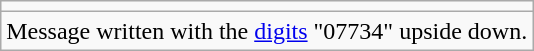<table class="wikitable">
<tr>
<td></td>
</tr>
<tr>
<td>Message written with the <a href='#'>digits</a> "07734" upside down.</td>
</tr>
</table>
